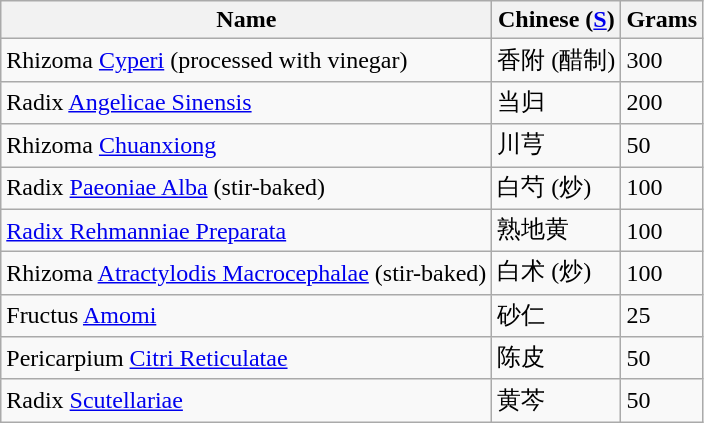<table class="wikitable sortable">
<tr>
<th>Name</th>
<th>Chinese (<a href='#'>S</a>)</th>
<th>Grams</th>
</tr>
<tr>
<td>Rhizoma <a href='#'>Cyperi</a> (processed with vinegar)</td>
<td>香附 (醋制)</td>
<td>300</td>
</tr>
<tr>
<td>Radix <a href='#'>Angelicae Sinensis</a></td>
<td>当归</td>
<td>200</td>
</tr>
<tr>
<td>Rhizoma <a href='#'>Chuanxiong</a></td>
<td>川芎</td>
<td>50</td>
</tr>
<tr>
<td>Radix <a href='#'>Paeoniae Alba</a> (stir-baked)</td>
<td>白芍 (炒)</td>
<td>100</td>
</tr>
<tr>
<td><a href='#'>Radix Rehmanniae Preparata</a></td>
<td>熟地黄</td>
<td>100</td>
</tr>
<tr>
<td>Rhizoma <a href='#'>Atractylodis Macrocephalae</a> (stir-baked)</td>
<td>白术 (炒)</td>
<td>100</td>
</tr>
<tr>
<td>Fructus <a href='#'>Amomi</a></td>
<td>砂仁</td>
<td>25</td>
</tr>
<tr>
<td>Pericarpium <a href='#'>Citri Reticulatae</a></td>
<td>陈皮</td>
<td>50</td>
</tr>
<tr>
<td>Radix <a href='#'>Scutellariae</a></td>
<td>黄芩</td>
<td>50</td>
</tr>
</table>
